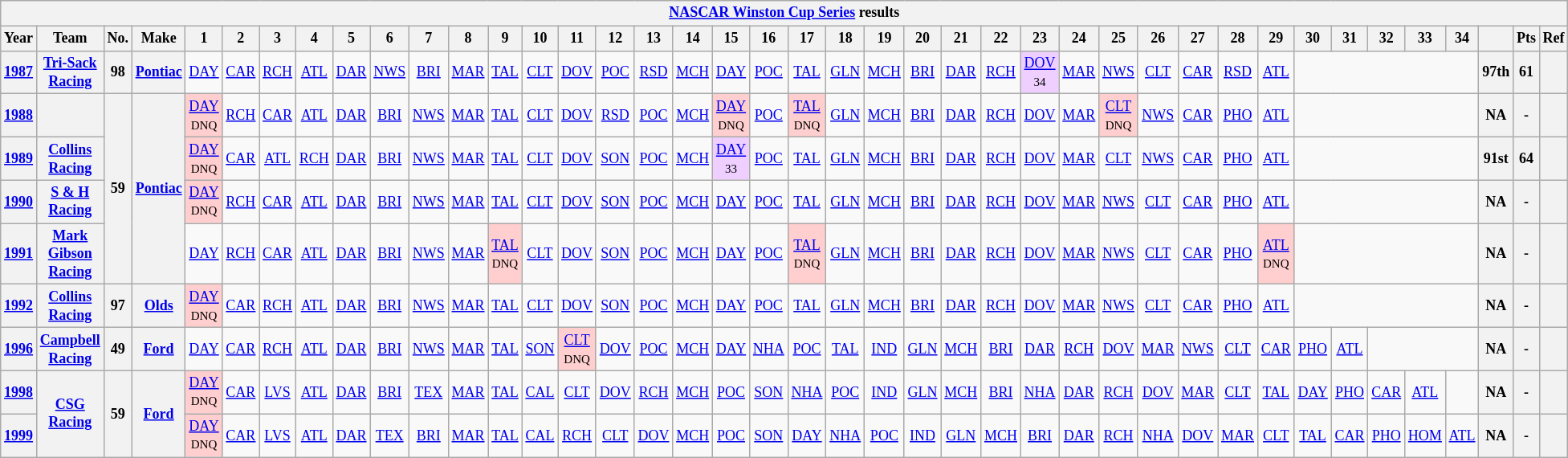<table class="wikitable" style="text-align:center; font-size:75%">
<tr>
<th colspan=45><a href='#'>NASCAR Winston Cup Series</a> results</th>
</tr>
<tr>
<th>Year</th>
<th>Team</th>
<th>No.</th>
<th>Make</th>
<th>1</th>
<th>2</th>
<th>3</th>
<th>4</th>
<th>5</th>
<th>6</th>
<th>7</th>
<th>8</th>
<th>9</th>
<th>10</th>
<th>11</th>
<th>12</th>
<th>13</th>
<th>14</th>
<th>15</th>
<th>16</th>
<th>17</th>
<th>18</th>
<th>19</th>
<th>20</th>
<th>21</th>
<th>22</th>
<th>23</th>
<th>24</th>
<th>25</th>
<th>26</th>
<th>27</th>
<th>28</th>
<th>29</th>
<th>30</th>
<th>31</th>
<th>32</th>
<th>33</th>
<th>34</th>
<th></th>
<th>Pts</th>
<th>Ref</th>
</tr>
<tr>
<th><a href='#'>1987</a></th>
<th><a href='#'>Tri-Sack Racing</a></th>
<th>98</th>
<th><a href='#'>Pontiac</a></th>
<td><a href='#'>DAY</a></td>
<td><a href='#'>CAR</a></td>
<td><a href='#'>RCH</a></td>
<td><a href='#'>ATL</a></td>
<td><a href='#'>DAR</a></td>
<td><a href='#'>NWS</a></td>
<td><a href='#'>BRI</a></td>
<td><a href='#'>MAR</a></td>
<td><a href='#'>TAL</a></td>
<td><a href='#'>CLT</a></td>
<td><a href='#'>DOV</a></td>
<td><a href='#'>POC</a></td>
<td><a href='#'>RSD</a></td>
<td><a href='#'>MCH</a></td>
<td><a href='#'>DAY</a></td>
<td><a href='#'>POC</a></td>
<td><a href='#'>TAL</a></td>
<td><a href='#'>GLN</a></td>
<td><a href='#'>MCH</a></td>
<td><a href='#'>BRI</a></td>
<td><a href='#'>DAR</a></td>
<td><a href='#'>RCH</a></td>
<td style="background:#EFCFFF;"><a href='#'>DOV</a><br><small>34</small></td>
<td><a href='#'>MAR</a></td>
<td><a href='#'>NWS</a></td>
<td><a href='#'>CLT</a></td>
<td><a href='#'>CAR</a></td>
<td><a href='#'>RSD</a></td>
<td><a href='#'>ATL</a></td>
<td colspan=5></td>
<th>97th</th>
<th>61</th>
<th></th>
</tr>
<tr>
<th><a href='#'>1988</a></th>
<th></th>
<th rowspan=4>59</th>
<th rowspan=4><a href='#'>Pontiac</a></th>
<td style="background:#FFCFCF;"><a href='#'>DAY</a><br><small>DNQ</small></td>
<td><a href='#'>RCH</a></td>
<td><a href='#'>CAR</a></td>
<td><a href='#'>ATL</a></td>
<td><a href='#'>DAR</a></td>
<td><a href='#'>BRI</a></td>
<td><a href='#'>NWS</a></td>
<td><a href='#'>MAR</a></td>
<td><a href='#'>TAL</a></td>
<td><a href='#'>CLT</a></td>
<td><a href='#'>DOV</a></td>
<td><a href='#'>RSD</a></td>
<td><a href='#'>POC</a></td>
<td><a href='#'>MCH</a></td>
<td style="background:#FFCFCF;"><a href='#'>DAY</a><br><small>DNQ</small></td>
<td><a href='#'>POC</a></td>
<td style="background:#FFCFCF;"><a href='#'>TAL</a><br><small>DNQ</small></td>
<td><a href='#'>GLN</a></td>
<td><a href='#'>MCH</a></td>
<td><a href='#'>BRI</a></td>
<td><a href='#'>DAR</a></td>
<td><a href='#'>RCH</a></td>
<td><a href='#'>DOV</a></td>
<td><a href='#'>MAR</a></td>
<td style="background:#FFCFCF;"><a href='#'>CLT</a><br><small>DNQ</small></td>
<td><a href='#'>NWS</a></td>
<td><a href='#'>CAR</a></td>
<td><a href='#'>PHO</a></td>
<td><a href='#'>ATL</a></td>
<td colspan=5></td>
<th>NA</th>
<th>-</th>
<th></th>
</tr>
<tr>
<th><a href='#'>1989</a></th>
<th><a href='#'>Collins Racing</a></th>
<td style="background:#FFCFCF;"><a href='#'>DAY</a><br><small>DNQ</small></td>
<td><a href='#'>CAR</a></td>
<td><a href='#'>ATL</a></td>
<td><a href='#'>RCH</a></td>
<td><a href='#'>DAR</a></td>
<td><a href='#'>BRI</a></td>
<td><a href='#'>NWS</a></td>
<td><a href='#'>MAR</a></td>
<td><a href='#'>TAL</a></td>
<td><a href='#'>CLT</a></td>
<td><a href='#'>DOV</a></td>
<td><a href='#'>SON</a></td>
<td><a href='#'>POC</a></td>
<td><a href='#'>MCH</a></td>
<td style="background:#EFCFFF;"><a href='#'>DAY</a><br><small>33</small></td>
<td><a href='#'>POC</a></td>
<td><a href='#'>TAL</a></td>
<td><a href='#'>GLN</a></td>
<td><a href='#'>MCH</a></td>
<td><a href='#'>BRI</a></td>
<td><a href='#'>DAR</a></td>
<td><a href='#'>RCH</a></td>
<td><a href='#'>DOV</a></td>
<td><a href='#'>MAR</a></td>
<td><a href='#'>CLT</a></td>
<td><a href='#'>NWS</a></td>
<td><a href='#'>CAR</a></td>
<td><a href='#'>PHO</a></td>
<td><a href='#'>ATL</a></td>
<td colspan=5></td>
<th>91st</th>
<th>64</th>
<th></th>
</tr>
<tr>
<th><a href='#'>1990</a></th>
<th><a href='#'>S & H Racing</a></th>
<td style="background:#FFCFCF;"><a href='#'>DAY</a><br><small>DNQ</small></td>
<td><a href='#'>RCH</a></td>
<td><a href='#'>CAR</a></td>
<td><a href='#'>ATL</a></td>
<td><a href='#'>DAR</a></td>
<td><a href='#'>BRI</a></td>
<td><a href='#'>NWS</a></td>
<td><a href='#'>MAR</a></td>
<td><a href='#'>TAL</a></td>
<td><a href='#'>CLT</a></td>
<td><a href='#'>DOV</a></td>
<td><a href='#'>SON</a></td>
<td><a href='#'>POC</a></td>
<td><a href='#'>MCH</a></td>
<td><a href='#'>DAY</a></td>
<td><a href='#'>POC</a></td>
<td><a href='#'>TAL</a></td>
<td><a href='#'>GLN</a></td>
<td><a href='#'>MCH</a></td>
<td><a href='#'>BRI</a></td>
<td><a href='#'>DAR</a></td>
<td><a href='#'>RCH</a></td>
<td><a href='#'>DOV</a></td>
<td><a href='#'>MAR</a></td>
<td><a href='#'>NWS</a></td>
<td><a href='#'>CLT</a></td>
<td><a href='#'>CAR</a></td>
<td><a href='#'>PHO</a></td>
<td><a href='#'>ATL</a></td>
<td colspan=5></td>
<th>NA</th>
<th>-</th>
<th></th>
</tr>
<tr>
<th><a href='#'>1991</a></th>
<th><a href='#'>Mark Gibson Racing</a></th>
<td><a href='#'>DAY</a></td>
<td><a href='#'>RCH</a></td>
<td><a href='#'>CAR</a></td>
<td><a href='#'>ATL</a></td>
<td><a href='#'>DAR</a></td>
<td><a href='#'>BRI</a></td>
<td><a href='#'>NWS</a></td>
<td><a href='#'>MAR</a></td>
<td style="background:#FFCFCF;"><a href='#'>TAL</a><br><small>DNQ</small></td>
<td><a href='#'>CLT</a></td>
<td><a href='#'>DOV</a></td>
<td><a href='#'>SON</a></td>
<td><a href='#'>POC</a></td>
<td><a href='#'>MCH</a></td>
<td><a href='#'>DAY</a></td>
<td><a href='#'>POC</a></td>
<td style="background:#FFCFCF;"><a href='#'>TAL</a><br><small>DNQ</small></td>
<td><a href='#'>GLN</a></td>
<td><a href='#'>MCH</a></td>
<td><a href='#'>BRI</a></td>
<td><a href='#'>DAR</a></td>
<td><a href='#'>RCH</a></td>
<td><a href='#'>DOV</a></td>
<td><a href='#'>MAR</a></td>
<td><a href='#'>NWS</a></td>
<td><a href='#'>CLT</a></td>
<td><a href='#'>CAR</a></td>
<td><a href='#'>PHO</a></td>
<td style="background:#FFCFCF;"><a href='#'>ATL</a><br><small>DNQ</small></td>
<td colspan=5></td>
<th>NA</th>
<th>-</th>
<th></th>
</tr>
<tr>
<th><a href='#'>1992</a></th>
<th><a href='#'>Collins Racing</a></th>
<th>97</th>
<th><a href='#'>Olds</a></th>
<td style="background:#FFCFCF;"><a href='#'>DAY</a><br><small>DNQ</small></td>
<td><a href='#'>CAR</a></td>
<td><a href='#'>RCH</a></td>
<td><a href='#'>ATL</a></td>
<td><a href='#'>DAR</a></td>
<td><a href='#'>BRI</a></td>
<td><a href='#'>NWS</a></td>
<td><a href='#'>MAR</a></td>
<td><a href='#'>TAL</a></td>
<td><a href='#'>CLT</a></td>
<td><a href='#'>DOV</a></td>
<td><a href='#'>SON</a></td>
<td><a href='#'>POC</a></td>
<td><a href='#'>MCH</a></td>
<td><a href='#'>DAY</a></td>
<td><a href='#'>POC</a></td>
<td><a href='#'>TAL</a></td>
<td><a href='#'>GLN</a></td>
<td><a href='#'>MCH</a></td>
<td><a href='#'>BRI</a></td>
<td><a href='#'>DAR</a></td>
<td><a href='#'>RCH</a></td>
<td><a href='#'>DOV</a></td>
<td><a href='#'>MAR</a></td>
<td><a href='#'>NWS</a></td>
<td><a href='#'>CLT</a></td>
<td><a href='#'>CAR</a></td>
<td><a href='#'>PHO</a></td>
<td><a href='#'>ATL</a></td>
<td colspan=5></td>
<th>NA</th>
<th>-</th>
<th></th>
</tr>
<tr>
<th><a href='#'>1996</a></th>
<th><a href='#'>Campbell Racing</a></th>
<th>49</th>
<th><a href='#'>Ford</a></th>
<td><a href='#'>DAY</a></td>
<td><a href='#'>CAR</a></td>
<td><a href='#'>RCH</a></td>
<td><a href='#'>ATL</a></td>
<td><a href='#'>DAR</a></td>
<td><a href='#'>BRI</a></td>
<td><a href='#'>NWS</a></td>
<td><a href='#'>MAR</a></td>
<td><a href='#'>TAL</a></td>
<td><a href='#'>SON</a></td>
<td style="background:#FFCFCF;"><a href='#'>CLT</a><br><small>DNQ</small></td>
<td><a href='#'>DOV</a></td>
<td><a href='#'>POC</a></td>
<td><a href='#'>MCH</a></td>
<td><a href='#'>DAY</a></td>
<td><a href='#'>NHA</a></td>
<td><a href='#'>POC</a></td>
<td><a href='#'>TAL</a></td>
<td><a href='#'>IND</a></td>
<td><a href='#'>GLN</a></td>
<td><a href='#'>MCH</a></td>
<td><a href='#'>BRI</a></td>
<td><a href='#'>DAR</a></td>
<td><a href='#'>RCH</a></td>
<td><a href='#'>DOV</a></td>
<td><a href='#'>MAR</a></td>
<td><a href='#'>NWS</a></td>
<td><a href='#'>CLT</a></td>
<td><a href='#'>CAR</a></td>
<td><a href='#'>PHO</a></td>
<td><a href='#'>ATL</a></td>
<td colspan=3></td>
<th>NA</th>
<th>-</th>
<th></th>
</tr>
<tr>
<th><a href='#'>1998</a></th>
<th rowspan=2><a href='#'>CSG Racing</a></th>
<th rowspan=2>59</th>
<th rowspan=2><a href='#'>Ford</a></th>
<td style="background:#FFCFCF;"><a href='#'>DAY</a><br><small>DNQ</small></td>
<td><a href='#'>CAR</a></td>
<td><a href='#'>LVS</a></td>
<td><a href='#'>ATL</a></td>
<td><a href='#'>DAR</a></td>
<td><a href='#'>BRI</a></td>
<td><a href='#'>TEX</a></td>
<td><a href='#'>MAR</a></td>
<td><a href='#'>TAL</a></td>
<td><a href='#'>CAL</a></td>
<td><a href='#'>CLT</a></td>
<td><a href='#'>DOV</a></td>
<td><a href='#'>RCH</a></td>
<td><a href='#'>MCH</a></td>
<td><a href='#'>POC</a></td>
<td><a href='#'>SON</a></td>
<td><a href='#'>NHA</a></td>
<td><a href='#'>POC</a></td>
<td><a href='#'>IND</a></td>
<td><a href='#'>GLN</a></td>
<td><a href='#'>MCH</a></td>
<td><a href='#'>BRI</a></td>
<td><a href='#'>NHA</a></td>
<td><a href='#'>DAR</a></td>
<td><a href='#'>RCH</a></td>
<td><a href='#'>DOV</a></td>
<td><a href='#'>MAR</a></td>
<td><a href='#'>CLT</a></td>
<td><a href='#'>TAL</a></td>
<td><a href='#'>DAY</a></td>
<td><a href='#'>PHO</a></td>
<td><a href='#'>CAR</a></td>
<td><a href='#'>ATL</a></td>
<td></td>
<th>NA</th>
<th>-</th>
<th></th>
</tr>
<tr>
<th><a href='#'>1999</a></th>
<td style="background:#FFCFCF;"><a href='#'>DAY</a><br><small>DNQ</small></td>
<td><a href='#'>CAR</a></td>
<td><a href='#'>LVS</a></td>
<td><a href='#'>ATL</a></td>
<td><a href='#'>DAR</a></td>
<td><a href='#'>TEX</a></td>
<td><a href='#'>BRI</a></td>
<td><a href='#'>MAR</a></td>
<td><a href='#'>TAL</a></td>
<td><a href='#'>CAL</a></td>
<td><a href='#'>RCH</a></td>
<td><a href='#'>CLT</a></td>
<td><a href='#'>DOV</a></td>
<td><a href='#'>MCH</a></td>
<td><a href='#'>POC</a></td>
<td><a href='#'>SON</a></td>
<td><a href='#'>DAY</a></td>
<td><a href='#'>NHA</a></td>
<td><a href='#'>POC</a></td>
<td><a href='#'>IND</a></td>
<td><a href='#'>GLN</a></td>
<td><a href='#'>MCH</a></td>
<td><a href='#'>BRI</a></td>
<td><a href='#'>DAR</a></td>
<td><a href='#'>RCH</a></td>
<td><a href='#'>NHA</a></td>
<td><a href='#'>DOV</a></td>
<td><a href='#'>MAR</a></td>
<td><a href='#'>CLT</a></td>
<td><a href='#'>TAL</a></td>
<td><a href='#'>CAR</a></td>
<td><a href='#'>PHO</a></td>
<td><a href='#'>HOM</a></td>
<td><a href='#'>ATL</a></td>
<th>NA</th>
<th>-</th>
<th></th>
</tr>
</table>
